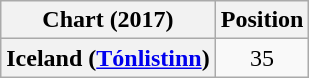<table class="wikitable plainrowheaders" style="text-align:center">
<tr>
<th scope="col">Chart (2017)</th>
<th scope="col">Position</th>
</tr>
<tr>
<th scope="row">Iceland (<a href='#'>Tónlistinn</a>)</th>
<td>35</td>
</tr>
</table>
